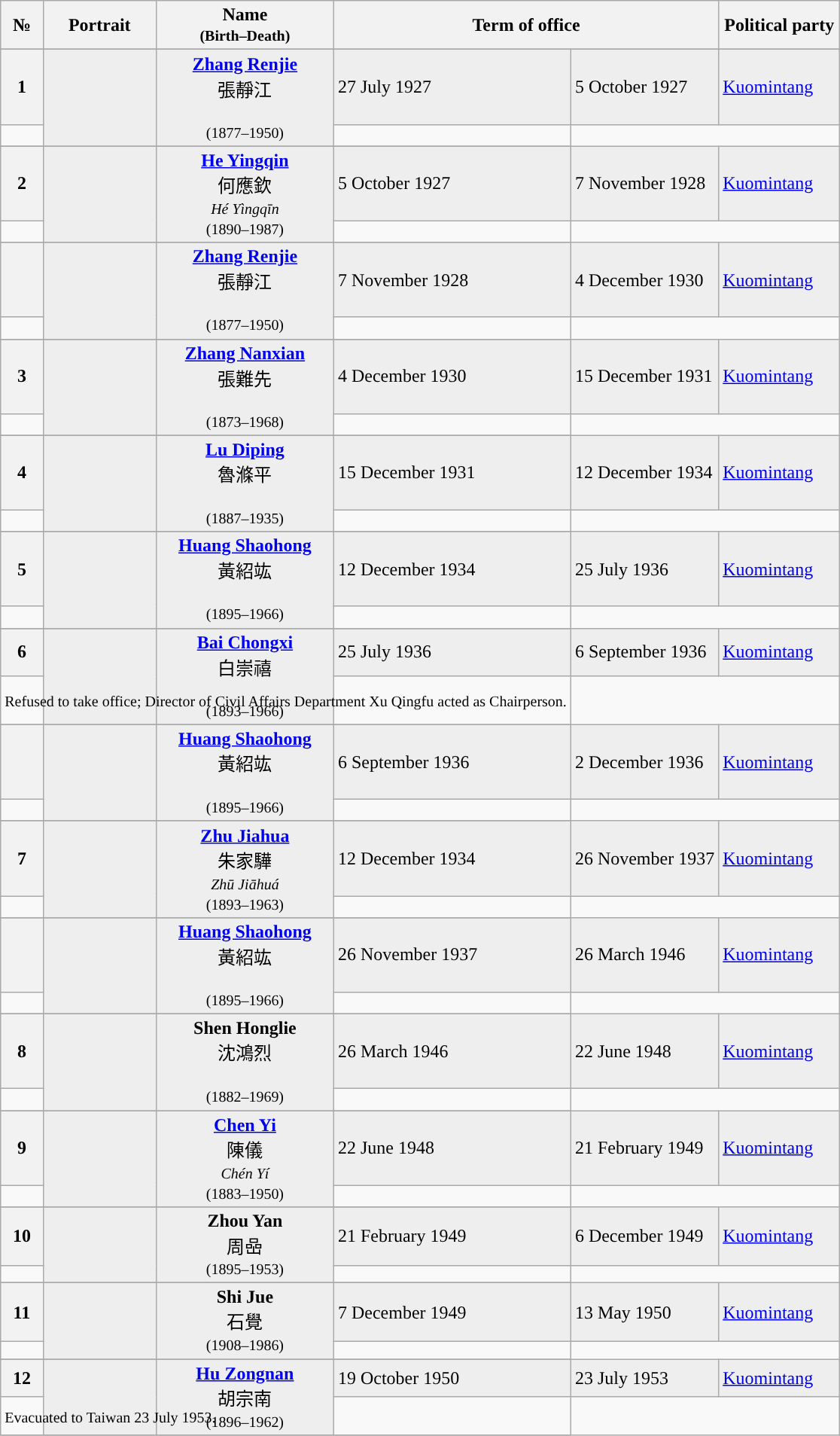<table class="wikitable">
<tr ->
<th>№</th>
<th>Portrait</th>
<th width=150px>Name<br><small>(Birth–Death)</small></th>
<th colspan=2 width=200px>Term of office</th>
<th width=100px>Political party</th>
</tr>
<tr ->
</tr>
<tr - bgcolor=#EEEEEE>
<th style="background:">1</th>
<td rowspan=2 align=center></td>
<td rowspan=2 align=center><strong><a href='#'>Zhang Renjie</a></strong><br><span>張靜江</span><br><small><br>(1877–1950)</small></td>
<td>27 July 1927</td>
<td>5 October 1927</td>
<td><a href='#'>Kuomintang</a></td>
</tr>
<tr>
<td colspan=4><small></small></td>
</tr>
<tr ->
</tr>
<tr - bgcolor=#EEEEEE>
<th style="background:">2</th>
<td rowspan=2 align=center></td>
<td rowspan=2 align=center><strong><a href='#'>He Yingqin</a></strong><br><span>何應欽</span><br><small><em>Hé Yìngqīn</em><br>(1890–1987)</small></td>
<td>5 October 1927</td>
<td>7 November 1928</td>
<td><a href='#'>Kuomintang</a></td>
</tr>
<tr>
<td colspan=4><small></small></td>
</tr>
<tr ->
</tr>
<tr - bgcolor=#EEEEEE>
<th style="background:"></th>
<td rowspan=2 align=center></td>
<td rowspan=2 align=center><strong><a href='#'>Zhang Renjie</a></strong><br><span>張靜江</span><br><small><br>(1877–1950)</small></td>
<td>7 November 1928</td>
<td>4 December 1930</td>
<td><a href='#'>Kuomintang</a></td>
</tr>
<tr>
<td colspan=4><small></small></td>
</tr>
<tr ->
</tr>
<tr - bgcolor=#EEEEEE>
<th style="background:">3</th>
<td rowspan=2 align=center></td>
<td rowspan=2 align=center><strong><a href='#'>Zhang Nanxian</a></strong><br><span>張難先</span><br><small><br>(1873–1968)</small></td>
<td>4 December 1930</td>
<td>15 December 1931</td>
<td><a href='#'>Kuomintang</a></td>
</tr>
<tr>
<td colspan=4><small></small></td>
</tr>
<tr ->
</tr>
<tr - bgcolor=#EEEEEE>
<th style="background:">4</th>
<td rowspan=2 align=center></td>
<td rowspan=2 align=center><strong><a href='#'>Lu Diping</a></strong><br><span>魯滌平</span><br><small><br>(1887–1935)</small></td>
<td>15 December 1931</td>
<td>12 December 1934</td>
<td><a href='#'>Kuomintang</a></td>
</tr>
<tr>
<td colspan=4><small></small></td>
</tr>
<tr ->
</tr>
<tr - bgcolor=#EEEEEE>
<th style="background:">5</th>
<td rowspan=2 align=center></td>
<td rowspan=2 align=center><strong><a href='#'>Huang Shaohong</a></strong><br><span>黃紹竑</span><br><small><br>(1895–1966)</small></td>
<td>12 December 1934</td>
<td>25 July 1936</td>
<td><a href='#'>Kuomintang</a></td>
</tr>
<tr>
<td colspan=4><small></small></td>
</tr>
<tr ->
</tr>
<tr - bgcolor=#EEEEEE>
<th style="background:">6</th>
<td rowspan=2 align=center></td>
<td rowspan=2 align=center><strong><a href='#'>Bai Chongxi</a></strong><br><span>白崇禧</span><br><small><br>(1893–1966)</small></td>
<td>25 July 1936</td>
<td>6 September 1936</td>
<td><a href='#'>Kuomintang</a></td>
</tr>
<tr>
<td colspan=4><small>Refused to take office; Director of Civil Affairs Department Xu Qingfu acted as Chairperson.</small></td>
</tr>
<tr ->
</tr>
<tr - bgcolor=#EEEEEE>
<th style="background:"></th>
<td rowspan=2 align=center></td>
<td rowspan=2 align=center><strong><a href='#'>Huang Shaohong</a></strong><br><span>黃紹竑</span><br><small><br>(1895–1966)</small></td>
<td>6 September 1936</td>
<td>2 December 1936</td>
<td><a href='#'>Kuomintang</a></td>
</tr>
<tr>
<td colspan=4><small></small></td>
</tr>
<tr ->
</tr>
<tr - bgcolor=#EEEEEE>
<th style="background:">7</th>
<td rowspan=2 align=center></td>
<td rowspan=2 align=center><strong><a href='#'>Zhu Jiahua</a></strong><br><span>朱家驊</span><br><small><em>Zhū Jiāhuá</em><br>(1893–1963)</small></td>
<td>12 December 1934</td>
<td>26 November 1937</td>
<td><a href='#'>Kuomintang</a></td>
</tr>
<tr>
<td colspan=4><small></small></td>
</tr>
<tr ->
</tr>
<tr - bgcolor=#EEEEEE>
<th style="background:"></th>
<td rowspan=2 align=center></td>
<td rowspan=2 align=center><strong><a href='#'>Huang Shaohong</a></strong><br><span>黃紹竑</span><br><small><br>(1895–1966)</small></td>
<td>26 November 1937</td>
<td>26 March 1946</td>
<td><a href='#'>Kuomintang</a></td>
</tr>
<tr>
<td colspan=4><small></small></td>
</tr>
<tr ->
</tr>
<tr - bgcolor=#EEEEEE>
<th style="background:">8</th>
<td rowspan=2 align=center></td>
<td rowspan=2 align=center><strong>Shen Honglie</strong><br><span>沈鴻烈</span><br><small><br>(1882–1969)</small></td>
<td>26 March 1946</td>
<td>22 June 1948</td>
<td><a href='#'>Kuomintang</a></td>
</tr>
<tr>
<td colspan=4><small></small></td>
</tr>
<tr ->
</tr>
<tr - bgcolor=#EEEEEE>
<th style="background:">9</th>
<td rowspan=2 align=center></td>
<td rowspan=2 align=center><strong><a href='#'>Chen Yi</a></strong><br><span>陳儀</span><br><small><em>Chén Yí</em><br>(1883–1950)</small></td>
<td>22 June 1948</td>
<td>21 February 1949</td>
<td><a href='#'>Kuomintang</a></td>
</tr>
<tr>
<td colspan=4><small></small></td>
</tr>
<tr ->
</tr>
<tr - bgcolor=#EEEEEE>
<th style="background:">10</th>
<td rowspan=2 align=center></td>
<td rowspan=2 align=center><strong>Zhou Yan</strong><br><span>周喦</span><br><small>(1895–1953)</small></td>
<td>21 February 1949</td>
<td>6 December 1949</td>
<td><a href='#'>Kuomintang</a></td>
</tr>
<tr>
<td colspan=4><small></small></td>
</tr>
<tr ->
</tr>
<tr - bgcolor=#EEEEEE>
<th style="background:">11</th>
<td rowspan=2 align=center></td>
<td rowspan=2 align=center><strong>Shi Jue</strong><br><span>石覺</span><br><small>(1908–1986)</small></td>
<td>7 December 1949</td>
<td>13 May 1950</td>
<td><a href='#'>Kuomintang</a></td>
</tr>
<tr>
<td colspan=4><small></small></td>
</tr>
<tr ->
</tr>
<tr - bgcolor=#EEEEEE>
<th style="background:">12</th>
<td rowspan=2 align=center></td>
<td rowspan=2 align=center><strong><a href='#'>Hu Zongnan</a></strong><br><span>胡宗南</span><br><small>(1896–1962)</small></td>
<td>19 October 1950</td>
<td>23 July 1953</td>
<td><a href='#'>Kuomintang</a></td>
</tr>
<tr>
<td colspan=4><small>Evacuated to Taiwan 23 July 1953.</small></td>
</tr>
<tr ->
</tr>
</table>
